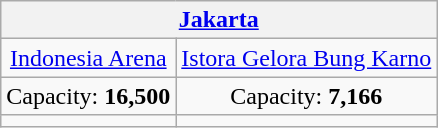<table class="wikitable" style="text-align:center">
<tr>
<th colspan=2><a href='#'>Jakarta</a></th>
</tr>
<tr>
<td><a href='#'>Indonesia Arena </a></td>
<td><a href='#'>Istora Gelora Bung Karno</a></td>
</tr>
<tr>
<td>Capacity: <strong>16,500</strong></td>
<td>Capacity: <strong>7,166</strong></td>
</tr>
<tr>
<td></td>
<td></td>
</tr>
</table>
